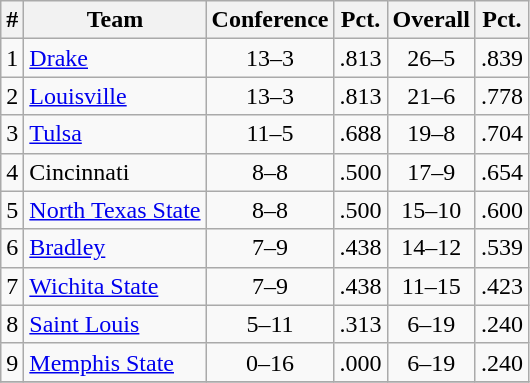<table class="wikitable">
<tr>
<th>#</th>
<th>Team</th>
<th>Conference</th>
<th>Pct.</th>
<th>Overall</th>
<th>Pct.</th>
</tr>
<tr>
<td>1</td>
<td><a href='#'>Drake</a></td>
<td style="text-align:center">13–3</td>
<td>.813</td>
<td style="text-align:center">26–5</td>
<td>.839</td>
</tr>
<tr>
<td>2</td>
<td><a href='#'>Louisville</a></td>
<td style="text-align:center">13–3</td>
<td>.813</td>
<td style="text-align:center">21–6</td>
<td>.778</td>
</tr>
<tr>
<td>3</td>
<td><a href='#'>Tulsa</a></td>
<td style="text-align:center">11–5</td>
<td>.688</td>
<td style="text-align:center">19–8</td>
<td>.704</td>
</tr>
<tr>
<td>4</td>
<td>Cincinnati</td>
<td style="text-align:center">8–8</td>
<td>.500</td>
<td style="text-align:center">17–9</td>
<td>.654</td>
</tr>
<tr>
<td>5</td>
<td><a href='#'>North Texas State</a></td>
<td style="text-align:center">8–8</td>
<td>.500</td>
<td style="text-align:center">15–10</td>
<td>.600</td>
</tr>
<tr>
<td>6</td>
<td><a href='#'>Bradley</a></td>
<td style="text-align:center">7–9</td>
<td>.438</td>
<td style="text-align:center">14–12</td>
<td>.539</td>
</tr>
<tr>
<td>7</td>
<td><a href='#'>Wichita State</a></td>
<td style="text-align:center">7–9</td>
<td>.438</td>
<td style="text-align:center">11–15</td>
<td>.423</td>
</tr>
<tr>
<td>8</td>
<td><a href='#'>Saint Louis</a></td>
<td style="text-align:center">5–11</td>
<td>.313</td>
<td style="text-align:center">6–19</td>
<td>.240</td>
</tr>
<tr>
<td>9</td>
<td><a href='#'>Memphis State</a></td>
<td style="text-align:center">0–16</td>
<td>.000</td>
<td style="text-align:center">6–19</td>
<td>.240</td>
</tr>
<tr>
</tr>
</table>
